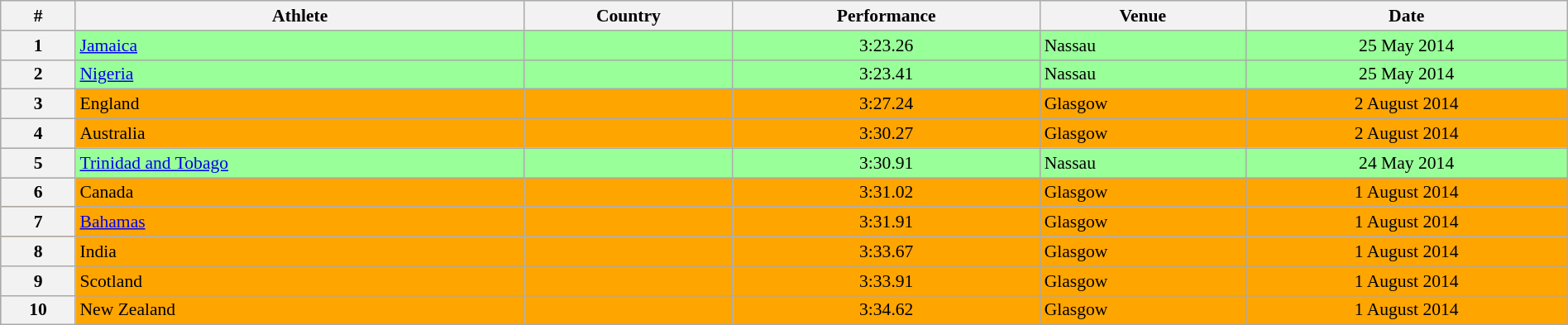<table class="wikitable" width=100% style="font-size:90%; text-align:center;">
<tr>
<th>#</th>
<th>Athlete</th>
<th>Country</th>
<th>Performance</th>
<th>Venue</th>
<th>Date</th>
</tr>
<tr bgcolor="99FF99">
<th>1</th>
<td align=left><a href='#'>Jamaica</a></td>
<td align=left></td>
<td>3:23.26</td>
<td align=left> Nassau</td>
<td>25 May 2014</td>
</tr>
<tr bgcolor="99FF99">
<th>2</th>
<td align=left><a href='#'>Nigeria</a></td>
<td align=left></td>
<td>3:23.41</td>
<td align=left> Nassau</td>
<td>25 May 2014</td>
</tr>
<tr bgcolor="orange">
<th>3</th>
<td align=left>England</td>
<td align=left></td>
<td>3:27.24</td>
<td align=left> Glasgow</td>
<td>2 August 2014</td>
</tr>
<tr bgcolor="orange">
<th>4</th>
<td align=left>Australia</td>
<td align=left></td>
<td>3:30.27</td>
<td align=left> Glasgow</td>
<td>2 August 2014</td>
</tr>
<tr bgcolor="99FF99">
<th>5</th>
<td align=left><a href='#'>Trinidad and Tobago</a></td>
<td align=left></td>
<td>3:30.91</td>
<td align=left> Nassau</td>
<td>24 May 2014</td>
</tr>
<tr bgcolor="orange">
<th>6</th>
<td align=left>Canada</td>
<td align=left></td>
<td>3:31.02</td>
<td align=left> Glasgow</td>
<td>1 August 2014</td>
</tr>
<tr bgcolor="orange">
<th>7</th>
<td align=left><a href='#'>Bahamas</a></td>
<td align=left></td>
<td>3:31.91</td>
<td align=left> Glasgow</td>
<td>1 August 2014</td>
</tr>
<tr bgcolor="orange">
<th>8</th>
<td align=left>India</td>
<td align=left></td>
<td>3:33.67</td>
<td align=left> Glasgow</td>
<td>1 August 2014</td>
</tr>
<tr bgcolor="orange">
<th>9</th>
<td align=left>Scotland</td>
<td align=left></td>
<td>3:33.91</td>
<td align=left> Glasgow</td>
<td>1 August 2014</td>
</tr>
<tr bgcolor="orange">
<th>10</th>
<td align=left>New Zealand</td>
<td align=left></td>
<td>3:34.62</td>
<td align=left> Glasgow</td>
<td>1 August 2014</td>
</tr>
</table>
